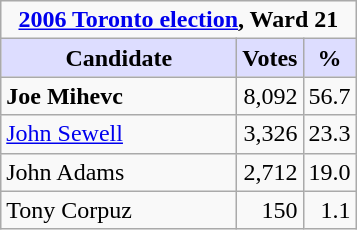<table class="wikitable">
<tr>
<td colspan="3" style="text-align:center;"><strong><a href='#'>2006 Toronto election</a>, Ward 21</strong></td>
</tr>
<tr>
<th style="background:#ddf; width:150px;">Candidate</th>
<th style="background:#ddf;">Votes</th>
<th style="background:#ddf;">%</th>
</tr>
<tr>
<td><strong>Joe Mihevc</strong></td>
<td align=right>8,092</td>
<td align=right>56.7</td>
</tr>
<tr>
<td><a href='#'>John Sewell</a></td>
<td align=right>3,326</td>
<td align=right>23.3</td>
</tr>
<tr>
<td>John Adams</td>
<td align=right>2,712</td>
<td align=right>19.0</td>
</tr>
<tr>
<td>Tony Corpuz</td>
<td align=right>150</td>
<td align=right>1.1</td>
</tr>
</table>
